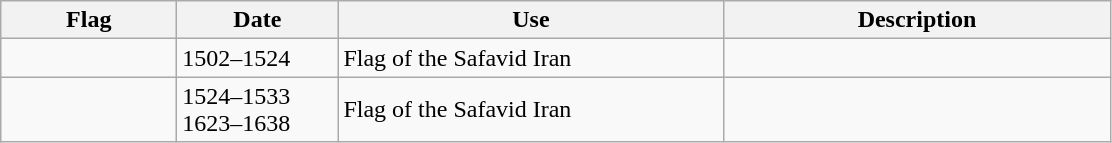<table class="wikitable">
<tr>
<th style="width:110px;">Flag</th>
<th style="width:100px;">Date</th>
<th style="width:250px;">Use</th>
<th style="width:250px;">Description</th>
</tr>
<tr>
<td></td>
<td>1502–1524</td>
<td>Flag of the Safavid Iran</td>
<td></td>
</tr>
<tr>
<td></td>
<td>1524–1533<br>1623–1638</td>
<td>Flag of the Safavid Iran</td>
<td></td>
</tr>
</table>
